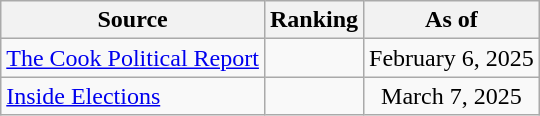<table class="wikitable" style="text-align:center">
<tr>
<th>Source</th>
<th>Ranking</th>
<th>As of</th>
</tr>
<tr>
<td align=left><a href='#'>The Cook Political Report</a></td>
<td></td>
<td>February 6, 2025</td>
</tr>
<tr>
<td align=left><a href='#'>Inside Elections</a></td>
<td></td>
<td>March 7, 2025</td>
</tr>
</table>
